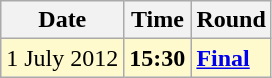<table class="wikitable">
<tr>
<th>Date</th>
<th>Time</th>
<th>Round</th>
</tr>
<tr style=background:lemonchiffon>
<td>1 July 2012</td>
<td><strong>15:30</strong></td>
<td><strong><a href='#'>Final</a></strong></td>
</tr>
</table>
